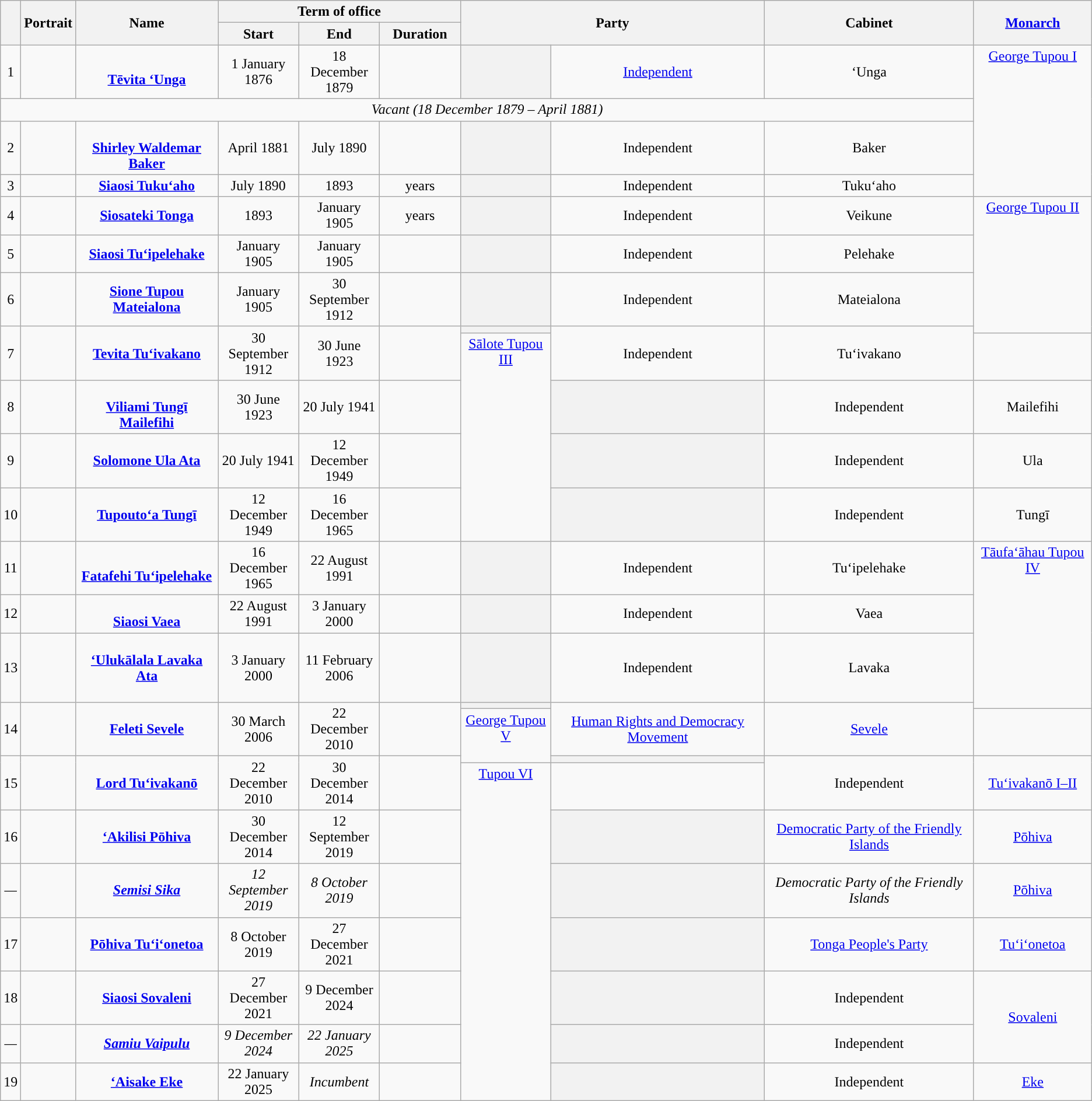<table class="wikitable" style="text-align:center;">
<tr>
<th rowspan="2"></th>
<th rowspan="2">Portrait</th>
<th rowspan="2">Name<br></th>
<th colspan="3">Term of office</th>
<th colspan="2" rowspan="2">Party</th>
<th rowspan="2">Cabinet</th>
<th rowspan="2"><a href='#'>Monarch</a><br></th>
</tr>
<tr>
<th width="85">Start</th>
<th width="85">End</th>
<th width="85">Duration</th>
</tr>
<tr>
<td>1</td>
<td></td>
<td><br><strong><a href='#'>Tēvita ʻUnga</a></strong><br></td>
<td class="nowrap">1 January 1876</td>
<td class="nowrap">18 December 1879</td>
<td></td>
<th style="background:"></th>
<td><a href='#'>Independent</a></td>
<td>ʻUnga</td>
<td rowspan="4" style="vertical-align: top;"><a href='#'>George Tupou I</a></td>
</tr>
<tr>
<td colspan="9"><em>Vacant (18 December 1879 – April 1881)</em></td>
</tr>
<tr>
<td>2</td>
<td></td>
<td><br><strong><a href='#'>Shirley Waldemar Baker</a></strong><br></td>
<td class="nowrap">April 1881</td>
<td class="nowrap">July 1890</td>
<td></td>
<th style="background:"></th>
<td>Independent</td>
<td>Baker</td>
</tr>
<tr>
<td>3</td>
<td></td>
<td><strong><a href='#'>Siaosi Tukuʻaho</a></strong><br></td>
<td class="nowrap">July 1890</td>
<td class="nowrap">1893</td>
<td> years</td>
<th style="background:"></th>
<td>Independent</td>
<td>Tukuʻaho</td>
</tr>
<tr>
<td>4</td>
<td></td>
<td><strong><a href='#'>Siosateki Tonga</a></strong><br></td>
<td class="nowrap">1893</td>
<td class="nowrap">January 1905</td>
<td> years</td>
<th style="background:"></th>
<td>Independent</td>
<td>Veikune</td>
<td rowspan="4" style="vertical-align: top;"><a href='#'>George Tupou II</a></td>
</tr>
<tr>
<td>5</td>
<td></td>
<td><strong><a href='#'>Siaosi Tuʻipelehake</a></strong><br></td>
<td class="nowrap">January 1905</td>
<td class="nowrap">January 1905</td>
<td></td>
<th style="background:"></th>
<td>Independent</td>
<td>Pelehake</td>
</tr>
<tr>
<td>6</td>
<td></td>
<td><strong><a href='#'>Sione Tupou Mateialona</a></strong><br></td>
<td class="nowrap">January 1905</td>
<td class="nowrap">30 September 1912</td>
<td></td>
<th style="background:"></th>
<td>Independent</td>
<td>Mateialona</td>
</tr>
<tr>
<td rowspan="2">7</td>
<td rowspan="2"></td>
<td rowspan="2"><strong><a href='#'>Tevita Tuʻivakano</a></strong><br></td>
<td rowspan="2" class="nowrap">30 September 1912</td>
<td rowspan="2" class="nowrap">30 June 1923</td>
<td rowspan="2"></td>
<th style="background:"></th>
<td rowspan="2">Independent</td>
<td rowspan="2">Tuʻivakano</td>
</tr>
<tr>
<td rowspan="4" style="vertical-align: top;"><a href='#'>Sālote Tupou III</a></td>
</tr>
<tr>
<td>8</td>
<td></td>
<td><br><strong><a href='#'>Viliami Tungī Mailefihi</a></strong> <br></td>
<td class="nowrap">30 June 1923</td>
<td class="nowrap">20 July 1941</td>
<td></td>
<th style="background:"></th>
<td>Independent</td>
<td>Mailefihi</td>
</tr>
<tr>
<td>9</td>
<td></td>
<td><strong><a href='#'>Solomone Ula Ata</a></strong> <br></td>
<td class="nowrap">20 July 1941</td>
<td class="nowrap">12 December 1949</td>
<td></td>
<th style="background:"></th>
<td>Independent</td>
<td>Ula</td>
</tr>
<tr>
<td>10</td>
<td></td>
<td><br><strong><a href='#'>Tupoutoʻa Tungī</a></strong> <br><br></td>
<td class="nowrap">12 December 1949</td>
<td class="nowrap">16 December 1965</td>
<td></td>
<th style="background:"></th>
<td>Independent</td>
<td>Tungī</td>
</tr>
<tr>
<td>11</td>
<td></td>
<td><br><strong><a href='#'>Fatafehi Tuʻipelehake</a></strong> <br></td>
<td class="nowrap">16 December 1965</td>
<td class="nowrap">22 August 1991</td>
<td></td>
<th style="background:"></th>
<td>Independent</td>
<td>Tuʻipelehake</td>
<td rowspan="4" style="vertical-align: top;"><a href='#'>Tāufaʻāhau Tupou IV</a></td>
</tr>
<tr>
<td>12</td>
<td></td>
<td><br><strong><a href='#'>Siaosi Vaea</a></strong><br></td>
<td class="nowrap">22 August 1991</td>
<td class="nowrap">3 January 2000</td>
<td></td>
<th style="background:"></th>
<td>Independent</td>
<td>Vaea</td>
</tr>
<tr>
<td>13</td>
<td></td>
<td><br><strong><a href='#'>ʻUlukālala Lavaka Ata</a></strong><br><br></td>
<td class="nowrap">3 January 2000</td>
<td class="nowrap">11 February 2006</td>
<td></td>
<th style="background:"></th>
<td>Independent</td>
<td>Lavaka</td>
</tr>
<tr>
<td rowspan="2">14</td>
<td rowspan="2"></td>
<td rowspan="2"><strong><a href='#'>Feleti Sevele</a></strong><br></td>
<td rowspan="2" class="nowrap">30 March 2006</td>
<td rowspan="2" class="nowrap">22 December 2010</td>
<td rowspan="2"></td>
<th style="background:"></th>
<td rowspan="2"><a href='#'>Human Rights and Democracy Movement</a></td>
<td rowspan="2"><a href='#'>Sevele</a></td>
</tr>
<tr>
<td rowspan="2" style="vertical-align: top;"><a href='#'>George Tupou V</a></td>
</tr>
<tr>
<td rowspan="2">15</td>
<td rowspan="2"></td>
<td rowspan="2"><strong><a href='#'>Lord Tuʻivakanō</a></strong><br></td>
<td rowspan="2" class="nowrap">22 December 2010</td>
<td rowspan="2" class="nowrap">30 December 2014</td>
<td rowspan="2"></td>
<th style="background:"></th>
<td rowspan="2">Independent</td>
<td rowspan="2"><a href='#'>Tuʻivakanō I–II</a></td>
</tr>
<tr>
<td rowspan="7" style="vertical-align: top;"><a href='#'>Tupou VI</a></td>
</tr>
<tr>
<td>16</td>
<td></td>
<td><strong><a href='#'>ʻAkilisi Pōhiva</a></strong><br></td>
<td class="nowrap">30 December 2014</td>
<td class="nowrap">12 September 2019</td>
<td></td>
<th style="background:"></th>
<td><a href='#'>Democratic Party of the Friendly Islands</a></td>
<td><a href='#'>Pōhiva</a></td>
</tr>
<tr>
<td><em>—</em></td>
<td></td>
<td><strong><em><a href='#'>Semisi Sika</a></em></strong><br><em></em></td>
<td class="nowrap"><em>12 September 2019</em></td>
<td class="nowrap"><em>8 October 2019</em></td>
<td><em></em></td>
<th style="background:"></th>
<td><em>Democratic Party of the Friendly Islands</em></td>
<td><a href='#'>Pōhiva</a></td>
</tr>
<tr>
<td>17</td>
<td></td>
<td><strong><a href='#'>Pōhiva Tuʻiʻonetoa</a></strong><br></td>
<td class="nowrap">8 October 2019</td>
<td class="nowrap">27 December 2021</td>
<td></td>
<th style="background:"></th>
<td><a href='#'>Tonga People's Party</a></td>
<td><a href='#'>Tuʻiʻonetoa</a></td>
</tr>
<tr>
<td>18</td>
<td></td>
<td><strong><a href='#'>Siaosi Sovaleni</a></strong><br></td>
<td class="nowrap">27 December 2021</td>
<td class="nowrap">9 December 2024</td>
<td></td>
<th style="background:"></th>
<td>Independent</td>
<td rowspan="2"><a href='#'>Sovaleni</a></td>
</tr>
<tr>
<td><em>—</em></td>
<td></td>
<td><strong><em><a href='#'>Samiu Vaipulu</a></em></strong><br><em></em></td>
<td class="nowrap"><em>9 December 2024</em></td>
<td class="nowrap"><em>22 January 2025</em></td>
<td><em></em></td>
<th style="background:"></th>
<td>Independent</td>
</tr>
<tr>
<td>19</td>
<td></td>
<td><strong><a href='#'>ʻAisake Eke</a></strong><br></td>
<td class="nowrap">22 January 2025</td>
<td class="nowrap"><em>Incumbent</em></td>
<td></td>
<th style="background:"></th>
<td>Independent</td>
<td><a href='#'>Eke</a></td>
</tr>
</table>
